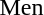<table>
<tr>
<td>Men</td>
<td></td>
<td></td>
<td></td>
</tr>
</table>
